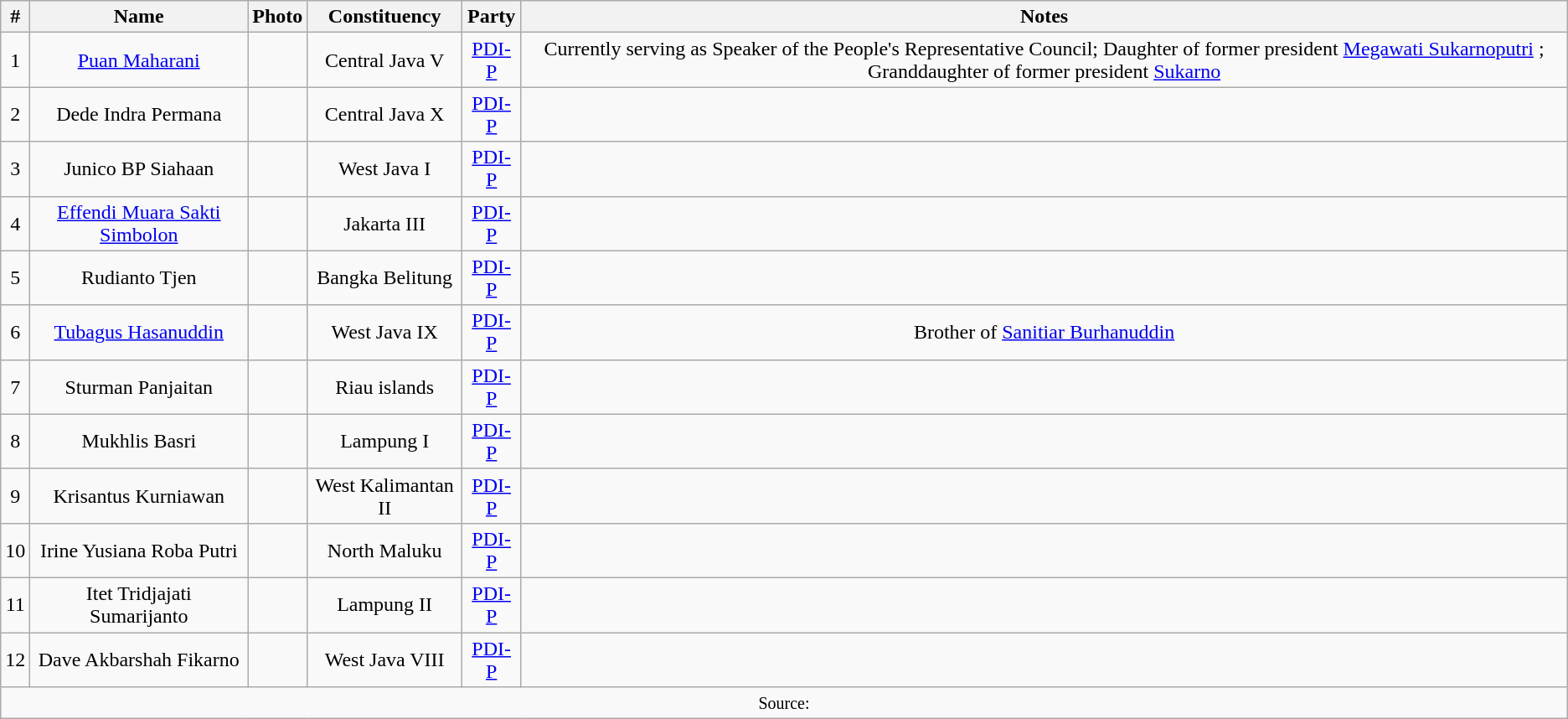<table class="wikitable sortable" style="text-align: center">
<tr>
<th>#</th>
<th>Name</th>
<th>Photo</th>
<th>Constituency</th>
<th>Party</th>
<th>Notes</th>
</tr>
<tr>
<td>1</td>
<td><a href='#'>Puan Maharani</a></td>
<td></td>
<td>Central Java V</td>
<td><a href='#'>PDI-P</a></td>
<td>Currently serving as Speaker of the People's Representative Council; Daughter of former president <a href='#'>Megawati Sukarnoputri</a> ; Granddaughter of former president <a href='#'>Sukarno</a></td>
</tr>
<tr>
<td>2</td>
<td>Dede Indra Permana</td>
<td></td>
<td>Central Java X</td>
<td><a href='#'>PDI-P</a></td>
<td></td>
</tr>
<tr>
<td>3</td>
<td>Junico BP Siahaan</td>
<td></td>
<td>West Java I</td>
<td><a href='#'>PDI-P</a></td>
<td></td>
</tr>
<tr>
<td>4</td>
<td><a href='#'>Effendi Muara Sakti Simbolon</a></td>
<td></td>
<td>Jakarta III</td>
<td><a href='#'>PDI-P</a></td>
<td></td>
</tr>
<tr>
<td>5</td>
<td>Rudianto Tjen</td>
<td></td>
<td>Bangka Belitung</td>
<td><a href='#'>PDI-P</a></td>
<td></td>
</tr>
<tr>
<td>6</td>
<td><a href='#'>Tubagus Hasanuddin</a></td>
<td></td>
<td>West Java IX</td>
<td><a href='#'>PDI-P</a></td>
<td>Brother of <a href='#'>Sanitiar Burhanuddin</a></td>
</tr>
<tr>
<td>7</td>
<td>Sturman Panjaitan</td>
<td></td>
<td>Riau islands</td>
<td><a href='#'>PDI-P</a></td>
<td></td>
</tr>
<tr>
<td>8</td>
<td>Mukhlis Basri</td>
<td></td>
<td>Lampung I</td>
<td><a href='#'>PDI-P</a></td>
<td></td>
</tr>
<tr>
<td>9</td>
<td>Krisantus Kurniawan</td>
<td></td>
<td>West Kalimantan II</td>
<td><a href='#'>PDI-P</a></td>
<td></td>
</tr>
<tr>
<td>10</td>
<td>Irine Yusiana Roba Putri</td>
<td></td>
<td>North Maluku</td>
<td><a href='#'>PDI-P</a></td>
<td></td>
</tr>
<tr>
<td>11</td>
<td>Itet Tridjajati Sumarijanto</td>
<td></td>
<td>Lampung II</td>
<td><a href='#'>PDI-P</a></td>
<td></td>
</tr>
<tr>
<td>12</td>
<td>Dave Akbarshah Fikarno</td>
<td></td>
<td>West Java VIII</td>
<td><a href='#'>PDI-P</a></td>
<td></td>
</tr>
<tr>
<td colspan="6"><small>Source:</small></td>
</tr>
</table>
